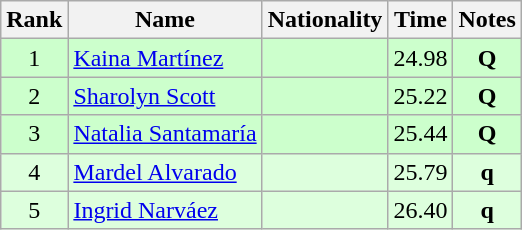<table class="wikitable sortable" style="text-align:center">
<tr>
<th>Rank</th>
<th>Name</th>
<th>Nationality</th>
<th>Time</th>
<th>Notes</th>
</tr>
<tr bgcolor=ccffcc>
<td>1</td>
<td align=left><a href='#'>Kaina Martínez</a></td>
<td align=left></td>
<td>24.98</td>
<td><strong>Q</strong></td>
</tr>
<tr bgcolor=ccffcc>
<td>2</td>
<td align=left><a href='#'>Sharolyn Scott</a></td>
<td align=left></td>
<td>25.22</td>
<td><strong>Q</strong></td>
</tr>
<tr bgcolor=ccffcc>
<td>3</td>
<td align=left><a href='#'>Natalia Santamaría</a></td>
<td align=left></td>
<td>25.44</td>
<td><strong>Q</strong></td>
</tr>
<tr bgcolor=ddffdd>
<td>4</td>
<td align=left><a href='#'>Mardel Alvarado</a></td>
<td align=left></td>
<td>25.79</td>
<td><strong>q</strong></td>
</tr>
<tr bgcolor=ddffdd>
<td>5</td>
<td align=left><a href='#'>Ingrid Narváez</a></td>
<td align=left></td>
<td>26.40</td>
<td><strong>q</strong></td>
</tr>
</table>
